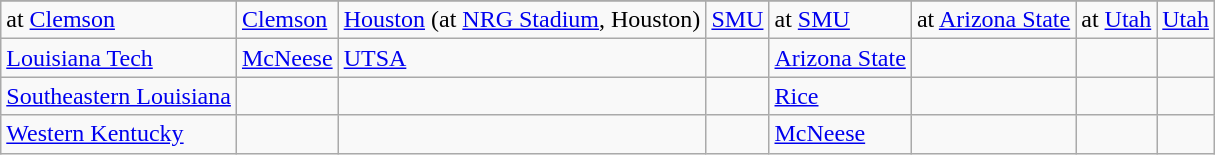<table class="wikitable">
<tr>
</tr>
<tr>
<td>at <a href='#'>Clemson</a></td>
<td><a href='#'>Clemson</a></td>
<td><a href='#'>Houston</a> (at <a href='#'>NRG Stadium</a>, Houston)</td>
<td><a href='#'>SMU</a></td>
<td>at <a href='#'>SMU</a></td>
<td>at <a href='#'>Arizona State</a></td>
<td>at <a href='#'>Utah</a></td>
<td><a href='#'>Utah</a></td>
</tr>
<tr>
<td><a href='#'>Louisiana Tech</a></td>
<td><a href='#'>McNeese</a></td>
<td><a href='#'>UTSA</a></td>
<td></td>
<td><a href='#'>Arizona State</a></td>
<td></td>
<td></td>
<td></td>
</tr>
<tr>
<td><a href='#'>Southeastern Louisiana</a></td>
<td></td>
<td></td>
<td></td>
<td><a href='#'>Rice</a></td>
<td></td>
<td></td>
<td></td>
</tr>
<tr>
<td><a href='#'>Western Kentucky</a></td>
<td></td>
<td></td>
<td></td>
<td><a href='#'>McNeese</a></td>
<td></td>
<td></td>
<td></td>
</tr>
</table>
